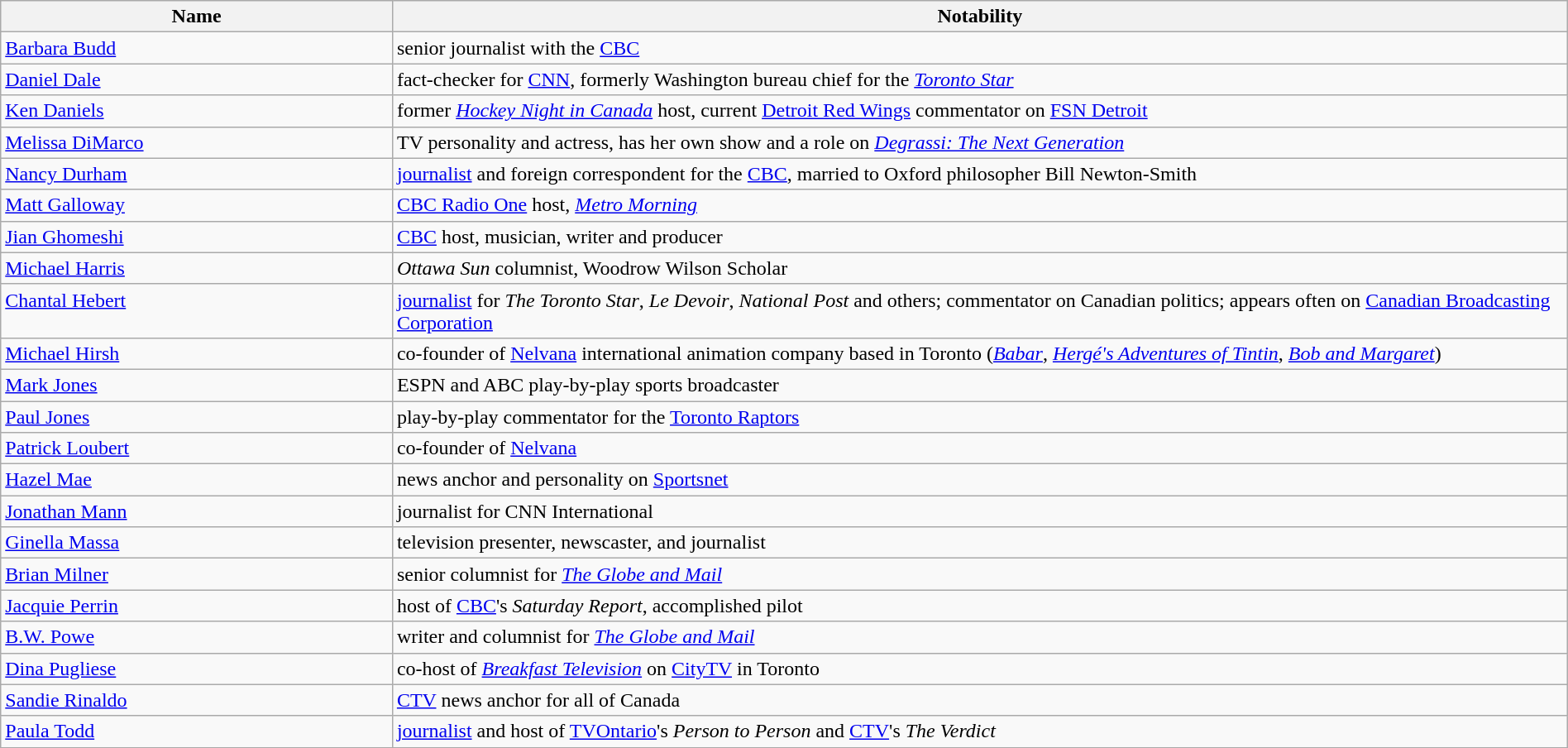<table class="wikitable sortable" style="width: 100%;">
<tr>
<th width = "25%">Name</th>
<th class="unsortable">Notability</th>
</tr>
<tr valign="top">
<td><a href='#'>Barbara Budd</a></td>
<td>senior journalist with the <a href='#'>CBC</a></td>
</tr>
<tr valign="top">
<td><a href='#'>Daniel Dale</a></td>
<td>fact-checker for <a href='#'>CNN</a>, formerly Washington bureau chief for the <em><a href='#'>Toronto Star</a></em></td>
</tr>
<tr valign="top">
<td><a href='#'>Ken Daniels</a></td>
<td>former <em><a href='#'>Hockey Night in Canada</a></em> host, current <a href='#'>Detroit Red Wings</a> commentator on <a href='#'>FSN Detroit</a></td>
</tr>
<tr valign="top">
<td><a href='#'>Melissa DiMarco</a></td>
<td>TV personality and actress, has her own show and a role on <em><a href='#'>Degrassi: The Next Generation</a></em></td>
</tr>
<tr valign="top">
<td><a href='#'>Nancy Durham</a></td>
<td><a href='#'>journalist</a> and foreign correspondent for the <a href='#'>CBC</a>, married to Oxford philosopher Bill Newton-Smith</td>
</tr>
<tr valign="top">
<td><a href='#'>Matt Galloway</a></td>
<td><a href='#'>CBC Radio One</a> host, <em><a href='#'>Metro Morning</a></em></td>
</tr>
<tr valign="top">
<td><a href='#'>Jian Ghomeshi</a></td>
<td><a href='#'>CBC</a> host, musician, writer and producer</td>
</tr>
<tr valign="top">
<td><a href='#'>Michael Harris</a></td>
<td><em>Ottawa Sun</em> columnist, Woodrow Wilson Scholar</td>
</tr>
<tr valign="top">
<td><a href='#'>Chantal Hebert</a></td>
<td><a href='#'>journalist</a> for <em>The Toronto Star</em>, <em>Le Devoir</em>, <em>National Post</em> and others; commentator on Canadian politics; appears often on <a href='#'>Canadian Broadcasting Corporation</a></td>
</tr>
<tr valign="top">
<td><a href='#'>Michael Hirsh</a></td>
<td>co-founder of <a href='#'>Nelvana</a> international animation company based in Toronto (<em><a href='#'>Babar</a></em>, <em><a href='#'>Hergé's Adventures of Tintin</a></em>, <em><a href='#'>Bob and Margaret</a></em>)</td>
</tr>
<tr valign="top">
<td><a href='#'>Mark Jones</a></td>
<td>ESPN and ABC play-by-play sports broadcaster</td>
</tr>
<tr valign="top">
<td><a href='#'>Paul Jones</a></td>
<td>play-by-play commentator for the <a href='#'>Toronto Raptors</a></td>
</tr>
<tr valign="top">
<td><a href='#'>Patrick Loubert</a></td>
<td>co-founder of <a href='#'>Nelvana</a></td>
</tr>
<tr valign="top">
<td><a href='#'>Hazel Mae</a></td>
<td>news anchor and personality on <a href='#'>Sportsnet</a></td>
</tr>
<tr valign="top">
<td><a href='#'>Jonathan Mann</a></td>
<td>journalist for CNN International</td>
</tr>
<tr valign="top">
<td><a href='#'>Ginella Massa</a></td>
<td>television presenter, newscaster, and journalist</td>
</tr>
<tr valign="top">
<td><a href='#'>Brian Milner</a></td>
<td>senior columnist for <em><a href='#'>The Globe and Mail</a></em></td>
</tr>
<tr valign="top">
<td><a href='#'>Jacquie Perrin</a></td>
<td>host of <a href='#'>CBC</a>'s <em>Saturday Report</em>, accomplished pilot</td>
</tr>
<tr valign="top">
<td><a href='#'>B.W. Powe</a></td>
<td>writer and columnist for <em><a href='#'>The Globe and Mail</a></em></td>
</tr>
<tr valign="top">
<td><a href='#'>Dina Pugliese</a></td>
<td>co-host of <em><a href='#'>Breakfast Television</a></em> on <a href='#'>CityTV</a> in Toronto</td>
</tr>
<tr valign="top">
<td><a href='#'>Sandie Rinaldo</a></td>
<td><a href='#'>CTV</a> news anchor for all of Canada</td>
</tr>
<tr valign="top">
<td><a href='#'>Paula Todd</a></td>
<td><a href='#'>journalist</a> and host of <a href='#'>TVOntario</a>'s <em>Person to Person</em> and <a href='#'>CTV</a>'s <em>The Verdict</em></td>
</tr>
<tr valign="top">
</tr>
</table>
